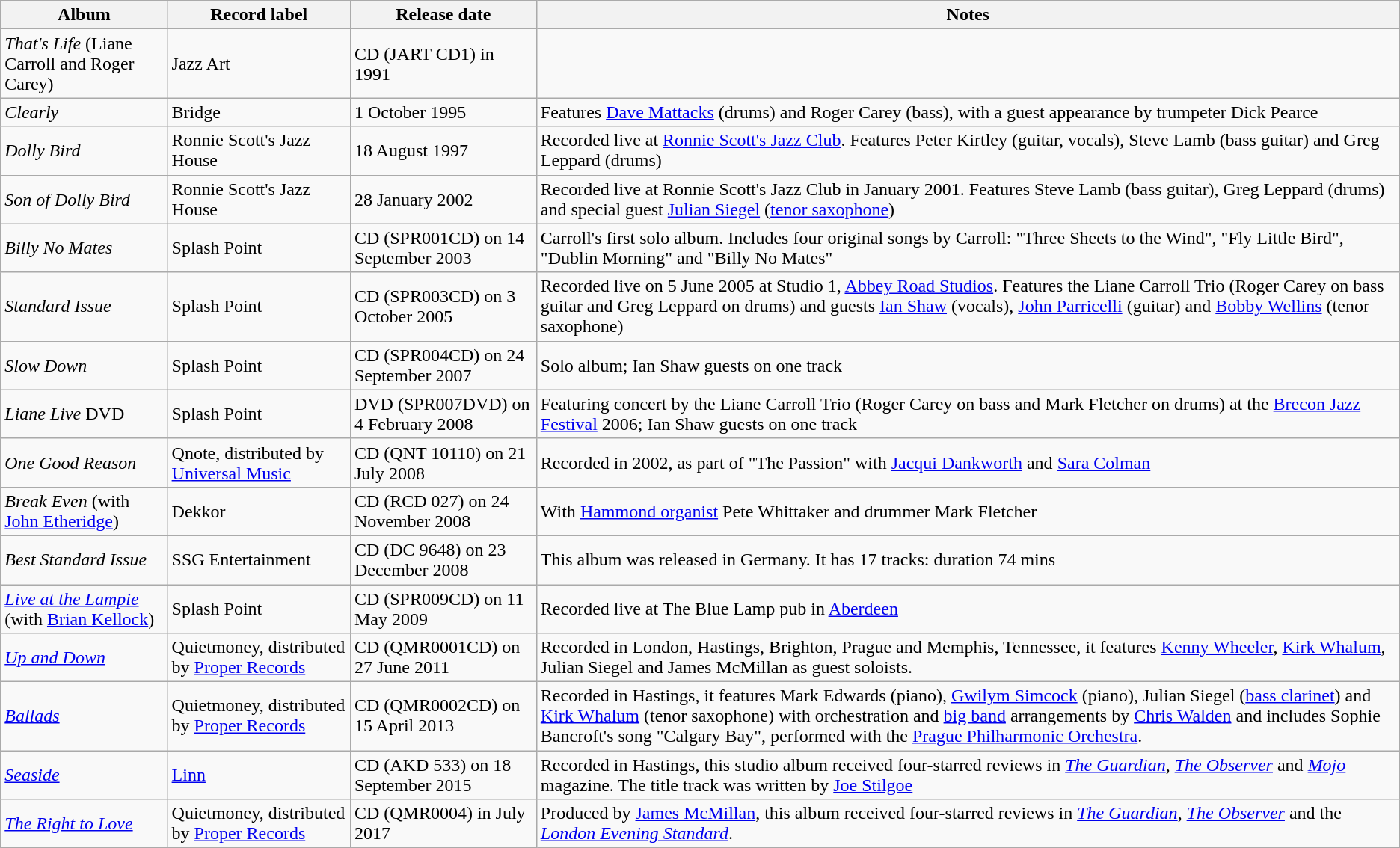<table class="wikitable">
<tr>
<th>Album</th>
<th>Record label</th>
<th>Release date</th>
<th>Notes</th>
</tr>
<tr>
<td><em>That's Life</em> (Liane Carroll and Roger Carey)</td>
<td>Jazz Art</td>
<td>CD (JART CD1) in 1991</td>
<td></td>
</tr>
<tr>
<td><em>Clearly</em></td>
<td>Bridge</td>
<td>1 October 1995</td>
<td>Features <a href='#'>Dave Mattacks</a> (drums) and Roger Carey (bass), with a guest appearance by trumpeter Dick Pearce</td>
</tr>
<tr>
<td><em>Dolly Bird</em></td>
<td>Ronnie Scott's Jazz House</td>
<td>18 August 1997</td>
<td>Recorded live at <a href='#'>Ronnie Scott's Jazz Club</a>. Features Peter Kirtley (guitar, vocals), Steve Lamb (bass guitar) and Greg Leppard (drums)</td>
</tr>
<tr>
<td><em>Son of Dolly Bird</em></td>
<td>Ronnie Scott's Jazz House</td>
<td>28 January 2002</td>
<td>Recorded live at Ronnie Scott's Jazz Club in January 2001. Features Steve Lamb (bass guitar), Greg Leppard (drums) and special guest <a href='#'>Julian Siegel</a> (<a href='#'>tenor saxophone</a>)</td>
</tr>
<tr>
<td><em>Billy No Mates</em></td>
<td>Splash Point</td>
<td>CD (SPR001CD) on 14 September 2003</td>
<td>Carroll's first solo album. Includes four original songs by Carroll: "Three Sheets to the Wind", "Fly Little Bird", "Dublin Morning" and "Billy No Mates"</td>
</tr>
<tr>
<td><em>Standard Issue</em></td>
<td>Splash Point</td>
<td>CD (SPR003CD) on 3 October 2005</td>
<td>Recorded live on 5 June 2005 at Studio 1, <a href='#'>Abbey Road Studios</a>. Features the Liane Carroll Trio (Roger Carey on bass guitar and Greg Leppard on drums) and guests <a href='#'>Ian Shaw</a> (vocals), <a href='#'>John Parricelli</a> (guitar) and <a href='#'>Bobby Wellins</a> (tenor saxophone)</td>
</tr>
<tr>
<td><em>Slow Down</em></td>
<td>Splash Point</td>
<td>CD (SPR004CD) on 24 September 2007</td>
<td>Solo album; Ian Shaw guests on one track</td>
</tr>
<tr>
<td><em>Liane Live</em> DVD</td>
<td>Splash Point</td>
<td>DVD (SPR007DVD) on 4 February 2008</td>
<td>Featuring concert by the Liane Carroll Trio (Roger Carey on bass and Mark Fletcher on drums) at the <a href='#'>Brecon Jazz Festival</a> 2006; Ian Shaw guests on one track</td>
</tr>
<tr>
<td><em>One Good Reason</em></td>
<td>Qnote, distributed by <a href='#'>Universal Music</a></td>
<td>CD (QNT 10110) on 21 July 2008</td>
<td>Recorded in 2002, as part of "The Passion" with <a href='#'>Jacqui Dankworth</a> and <a href='#'>Sara Colman</a></td>
</tr>
<tr>
<td><em>Break Even</em> (with <a href='#'>John Etheridge</a>)</td>
<td>Dekkor</td>
<td>CD (RCD 027) on 24 November 2008</td>
<td>With <a href='#'>Hammond organist</a> Pete Whittaker and drummer Mark Fletcher</td>
</tr>
<tr>
<td><em>Best Standard Issue</em></td>
<td>SSG Entertainment</td>
<td>CD (DC 9648) on 23 December 2008</td>
<td>This album was released in Germany. It has 17 tracks: duration 74 mins</td>
</tr>
<tr>
<td><em><a href='#'>Live at the Lampie</a></em> (with <a href='#'>Brian Kellock</a>)</td>
<td>Splash Point</td>
<td>CD (SPR009CD) on 11 May 2009</td>
<td>Recorded live at The Blue Lamp pub in <a href='#'>Aberdeen</a></td>
</tr>
<tr>
<td><em><a href='#'>Up and Down</a></em></td>
<td>Quietmoney, distributed by <a href='#'>Proper Records</a></td>
<td>CD (QMR0001CD) on 27 June 2011</td>
<td>Recorded in London, Hastings, Brighton, Prague and Memphis, Tennessee, it features <a href='#'>Kenny Wheeler</a>, <a href='#'>Kirk Whalum</a>, Julian Siegel and James McMillan as guest soloists.</td>
</tr>
<tr>
<td><em><a href='#'>Ballads</a></em></td>
<td>Quietmoney, distributed by <a href='#'>Proper Records</a></td>
<td>CD (QMR0002CD) on 15 April 2013</td>
<td>Recorded in Hastings, it features Mark Edwards (piano), <a href='#'>Gwilym Simcock</a> (piano), Julian Siegel (<a href='#'>bass clarinet</a>) and <a href='#'>Kirk Whalum</a> (tenor saxophone) with orchestration and <a href='#'>big band</a> arrangements by <a href='#'>Chris Walden</a> and includes Sophie Bancroft's song "Calgary Bay", performed with the <a href='#'>Prague Philharmonic Orchestra</a>.</td>
</tr>
<tr>
<td><em><a href='#'>Seaside</a></em></td>
<td><a href='#'>Linn</a></td>
<td>CD (AKD 533) on 18 September 2015</td>
<td>Recorded in Hastings, this studio album received four-starred reviews in <em><a href='#'>The Guardian</a></em>, <em><a href='#'>The Observer</a></em> and <em><a href='#'>Mojo</a></em> magazine. The title track was written by <a href='#'>Joe Stilgoe</a></td>
</tr>
<tr>
<td><em><a href='#'>The Right to Love</a></em></td>
<td>Quietmoney, distributed by <a href='#'>Proper Records</a></td>
<td>CD (QMR0004) in July 2017</td>
<td>Produced by <a href='#'>James McMillan</a>, this album received four-starred reviews in <em><a href='#'>The Guardian</a></em>, <em><a href='#'>The Observer</a></em> and the <em><a href='#'>London Evening Standard</a></em>.</td>
</tr>
</table>
